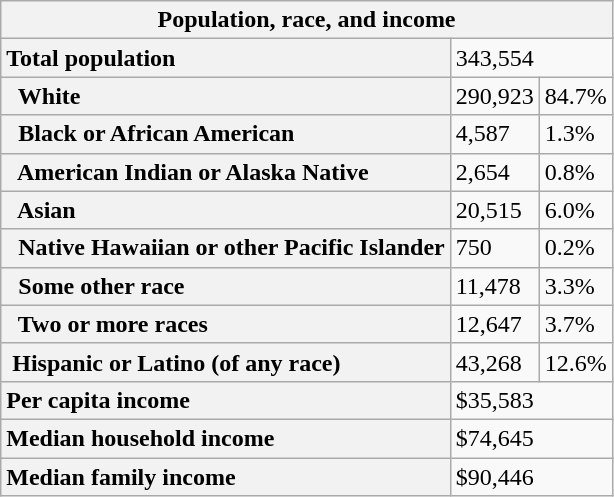<table class="wikitable collapsible collapsed">
<tr>
<th colspan=6>Population, race, and income</th>
</tr>
<tr>
<th scope="row" style="text-align: left;">Total population</th>
<td colspan=2>343,554</td>
</tr>
<tr>
<th scope="row" style="text-align: left;">  White</th>
<td>290,923</td>
<td>84.7%</td>
</tr>
<tr>
<th scope="row" style="text-align: left;">  Black or African American</th>
<td>4,587</td>
<td>1.3%</td>
</tr>
<tr>
<th scope="row" style="text-align: left;">  American Indian or Alaska Native</th>
<td>2,654</td>
<td>0.8%</td>
</tr>
<tr>
<th scope="row" style="text-align: left;">  Asian</th>
<td>20,515</td>
<td>6.0%</td>
</tr>
<tr>
<th scope="row" style="text-align: left;">  Native Hawaiian or other Pacific Islander</th>
<td>750</td>
<td>0.2%</td>
</tr>
<tr>
<th scope="row" style="text-align: left;">  Some other race</th>
<td>11,478</td>
<td>3.3%</td>
</tr>
<tr>
<th scope="row" style="text-align: left;">  Two or more races</th>
<td>12,647</td>
<td>3.7%</td>
</tr>
<tr>
<th scope="row" style="text-align: left;"> Hispanic or Latino (of any race)</th>
<td>43,268</td>
<td>12.6%</td>
</tr>
<tr>
<th scope="row" style="text-align: left;">Per capita income</th>
<td colspan=2>$35,583</td>
</tr>
<tr>
<th scope="row" style="text-align: left;">Median household income</th>
<td colspan=2>$74,645</td>
</tr>
<tr>
<th scope="row" style="text-align: left;">Median family income</th>
<td colspan=2>$90,446</td>
</tr>
</table>
